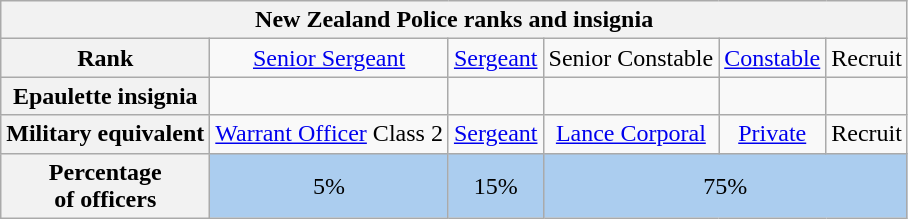<table class="wikitable" style="text-align: center;">
<tr>
<th colspan="6">New Zealand Police ranks and insignia</th>
</tr>
<tr>
<th>Rank</th>
<td><a href='#'>Senior Sergeant</a></td>
<td><a href='#'>Sergeant</a></td>
<td>Senior Constable</td>
<td><a href='#'>Constable</a></td>
<td>Recruit</td>
</tr>
<tr>
<th>Epaulette insignia</th>
<td></td>
<td></td>
<td></td>
<td></td>
<td></td>
</tr>
<tr>
<th>Military equivalent</th>
<td><a href='#'>Warrant Officer</a> Class 2</td>
<td><a href='#'>Sergeant</a></td>
<td><a href='#'>Lance Corporal</a></td>
<td><a href='#'>Private</a></td>
<td>Recruit</td>
</tr>
<tr>
<th>Percentage<br>of officers</th>
<td bgcolor="#ABCDEF" align="center">5%</td>
<td bgcolor="#ABCDEF" align="center">15%</td>
<td colspan="3" bgcolor="#ABCDEF" align="center">75%</td>
</tr>
</table>
